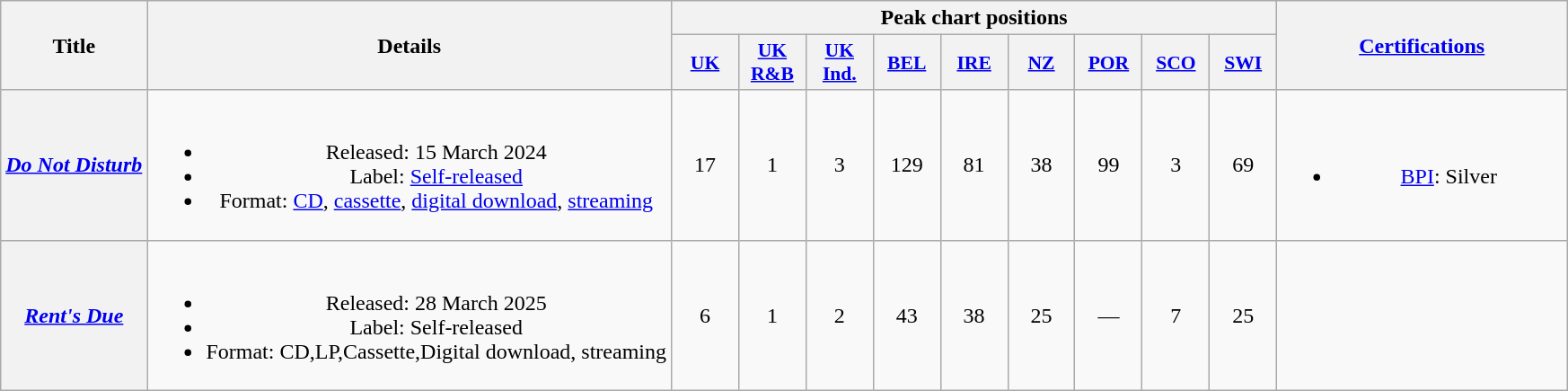<table class="wikitable plainrowheaders" style="text-align:center;">
<tr>
<th scope="col" rowspan="2">Title</th>
<th scope="col" rowspan="2">Details</th>
<th scope="col" colspan="9">Peak chart positions</th>
<th scope="col" rowspan="2" style="width:13em;"><a href='#'>Certifications</a></th>
</tr>
<tr>
<th scope="col" style="width:3em;font-size:90%;"><a href='#'>UK</a><br></th>
<th scope="col" style="width:3em;font-size:90%;"><a href='#'>UK<br>R&B</a><br></th>
<th scope="col" style="width:3em;font-size:90%;"><a href='#'>UK<br>Ind.</a><br></th>
<th scope="col" style="width:3em;font-size:90%;"><a href='#'>BEL</a><br></th>
<th scope="col" style="width:3em;font-size:90%;"><a href='#'>IRE</a><br></th>
<th scope="col" style="width:3em;font-size:90%;"><a href='#'>NZ</a><br></th>
<th scope="col" style="width:3em;font-size:90%;"><a href='#'>POR</a><br></th>
<th scope="col" style="width:3em;font-size:90%;"><a href='#'>SCO</a> <br></th>
<th scope="col" style="width:3em;font-size:90%;"><a href='#'>SWI</a><br></th>
</tr>
<tr>
<th scope="row"><em><a href='#'>Do Not Disturb</a></em></th>
<td><br><ul><li>Released: 15 March 2024</li><li>Label: <a href='#'>Self-released</a></li><li>Format: <a href='#'>CD</a>, <a href='#'>cassette</a>, <a href='#'>digital download</a>, <a href='#'>streaming</a></li></ul></td>
<td>17</td>
<td>1</td>
<td>3</td>
<td>129</td>
<td>81</td>
<td>38</td>
<td>99</td>
<td>3</td>
<td>69</td>
<td><br><ul><li><a href='#'>BPI</a>: Silver</li></ul></td>
</tr>
<tr>
<th scope="row"><em><a href='#'>Rent's Due</a></em></th>
<td><br><ul><li>Released: 28 March 2025</li><li>Label: Self-released</li><li>Format: CD,LP,Cassette,Digital download, streaming</li></ul></td>
<td>6</td>
<td>1</td>
<td>2</td>
<td>43</td>
<td>38<br></td>
<td>25<br></td>
<td>—</td>
<td>7</td>
<td>25</td>
<td></td>
</tr>
</table>
